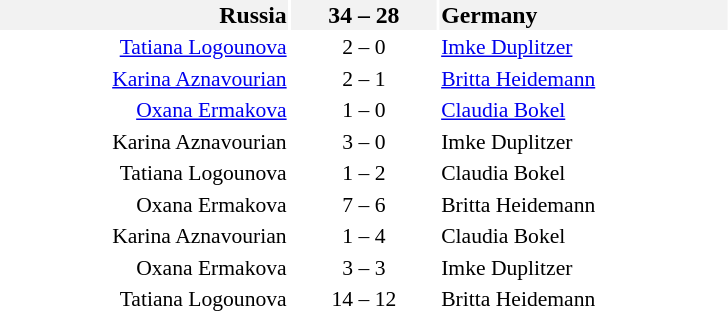<table style="font-size:90%">
<tr style="font-size:110%; background:#f2f2f2">
<td style="width:12em" align=right><strong>Russia</strong> </td>
<td style="width:6em" align=center><strong>34 – 28</strong></td>
<td style="width:12em"> <strong>Germany</strong></td>
</tr>
<tr>
<td align=right><a href='#'>Tatiana Logounova</a></td>
<td align=center>2 – 0</td>
<td><a href='#'>Imke Duplitzer</a></td>
</tr>
<tr>
<td align=right><a href='#'>Karina Aznavourian</a></td>
<td align=center>2 – 1</td>
<td><a href='#'>Britta Heidemann</a></td>
</tr>
<tr>
<td align=right><a href='#'>Oxana Ermakova</a></td>
<td align=center>1 – 0</td>
<td><a href='#'>Claudia Bokel</a></td>
</tr>
<tr>
<td align=right>Karina Aznavourian</td>
<td align=center>3 – 0</td>
<td>Imke Duplitzer</td>
</tr>
<tr>
<td align=right>Tatiana Logounova</td>
<td align=center>1 – 2</td>
<td>Claudia Bokel</td>
</tr>
<tr>
<td align=right>Oxana Ermakova</td>
<td align=center>7 – 6</td>
<td>Britta Heidemann</td>
</tr>
<tr>
<td align=right>Karina Aznavourian</td>
<td align=center>1 – 4</td>
<td>Claudia Bokel</td>
</tr>
<tr>
<td align=right>Oxana Ermakova</td>
<td align=center>3 – 3</td>
<td>Imke Duplitzer</td>
</tr>
<tr>
<td align=right>Tatiana Logounova</td>
<td align=center>14 – 12</td>
<td>Britta Heidemann</td>
</tr>
</table>
